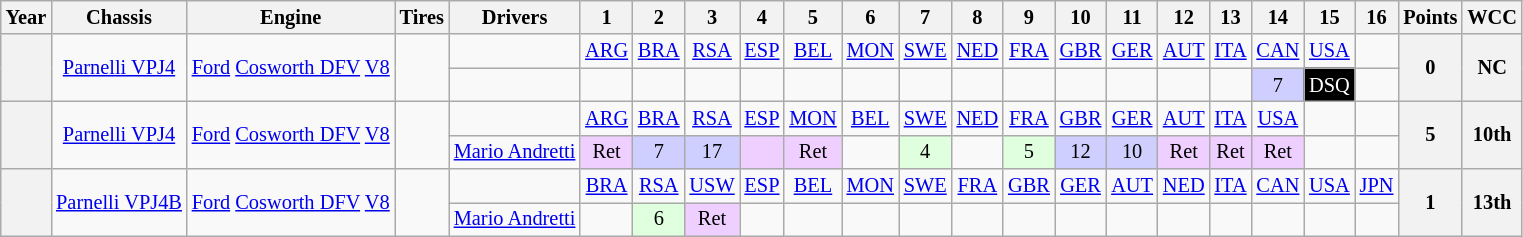<table class="wikitable" style="text-align:center; font-size:85%">
<tr>
<th>Year</th>
<th>Chassis</th>
<th>Engine</th>
<th>Tires</th>
<th>Drivers</th>
<th>1</th>
<th>2</th>
<th>3</th>
<th>4</th>
<th>5</th>
<th>6</th>
<th>7</th>
<th>8</th>
<th>9</th>
<th>10</th>
<th>11</th>
<th>12</th>
<th>13</th>
<th>14</th>
<th>15</th>
<th>16</th>
<th>Points</th>
<th>WCC</th>
</tr>
<tr>
<th rowspan="2"></th>
<td rowspan="2"><a href='#'>Parnelli VPJ4</a></td>
<td rowspan="2"><a href='#'>Ford</a> <a href='#'>Cosworth DFV</a> <a href='#'>V8</a></td>
<td rowspan="2"></td>
<td></td>
<td><a href='#'>ARG</a></td>
<td><a href='#'>BRA</a></td>
<td><a href='#'>RSA</a></td>
<td><a href='#'>ESP</a></td>
<td><a href='#'>BEL</a></td>
<td><a href='#'>MON</a></td>
<td><a href='#'>SWE</a></td>
<td><a href='#'>NED</a></td>
<td><a href='#'>FRA</a></td>
<td><a href='#'>GBR</a></td>
<td><a href='#'>GER</a></td>
<td><a href='#'>AUT</a></td>
<td><a href='#'>ITA</a></td>
<td><a href='#'>CAN</a></td>
<td><a href='#'>USA</a></td>
<td></td>
<th rowspan="2">0</th>
<th rowspan="2">NC</th>
</tr>
<tr>
<td align="left"></td>
<td></td>
<td></td>
<td></td>
<td></td>
<td></td>
<td></td>
<td></td>
<td></td>
<td></td>
<td></td>
<td></td>
<td></td>
<td></td>
<td style="background:#CFCFFF;">7</td>
<td style="background:#000000; color:white">DSQ</td>
<td></td>
</tr>
<tr>
<th rowspan="2"></th>
<td rowspan="2"><a href='#'>Parnelli VPJ4</a></td>
<td rowspan="2"><a href='#'>Ford</a> <a href='#'>Cosworth DFV</a> <a href='#'>V8</a></td>
<td rowspan="2"><br></td>
<td></td>
<td><a href='#'>ARG</a></td>
<td><a href='#'>BRA</a></td>
<td><a href='#'>RSA</a></td>
<td><a href='#'>ESP</a></td>
<td><a href='#'>MON</a></td>
<td><a href='#'>BEL</a></td>
<td><a href='#'>SWE</a></td>
<td><a href='#'>NED</a></td>
<td><a href='#'>FRA</a></td>
<td><a href='#'>GBR</a></td>
<td><a href='#'>GER</a></td>
<td><a href='#'>AUT</a></td>
<td><a href='#'>ITA</a></td>
<td><a href='#'>USA</a></td>
<td></td>
<td></td>
<th rowspan="2">5</th>
<th rowspan="2">10th</th>
</tr>
<tr>
<td align="left"> <a href='#'>Mario Andretti</a></td>
<td style="background:#EFCFFF;">Ret</td>
<td style="background:#CFCFFF;">7</td>
<td style="background:#CFCFFF;">17</td>
<td style="background:#EFCFFF;"></td>
<td style="background:#EFCFFF;">Ret</td>
<td></td>
<td style="background:#DFFFDF;">4</td>
<td></td>
<td style="background:#DFFFDF;">5</td>
<td style="background:#CFCFFF;">12</td>
<td style="background:#CFCFFF;">10</td>
<td style="background:#EFCFFF;">Ret</td>
<td style="background:#EFCFFF;">Ret</td>
<td style="background:#EFCFFF;">Ret</td>
<td></td>
<td></td>
</tr>
<tr>
<th rowspan="2"></th>
<td rowspan="2"><a href='#'>Parnelli VPJ4B</a></td>
<td rowspan="2"><a href='#'>Ford</a> <a href='#'>Cosworth DFV</a> <a href='#'>V8</a></td>
<td rowspan="2"></td>
<td></td>
<td><a href='#'>BRA</a></td>
<td><a href='#'>RSA</a></td>
<td><a href='#'>USW</a></td>
<td><a href='#'>ESP</a></td>
<td><a href='#'>BEL</a></td>
<td><a href='#'>MON</a></td>
<td><a href='#'>SWE</a></td>
<td><a href='#'>FRA</a></td>
<td><a href='#'>GBR</a></td>
<td><a href='#'>GER</a></td>
<td><a href='#'>AUT</a></td>
<td><a href='#'>NED</a></td>
<td><a href='#'>ITA</a></td>
<td><a href='#'>CAN</a></td>
<td><a href='#'>USA</a></td>
<td><a href='#'>JPN</a></td>
<th rowspan="2">1</th>
<th rowspan="2">13th</th>
</tr>
<tr>
<td align="left"> <a href='#'>Mario Andretti</a></td>
<td></td>
<td style="background:#DFFFDF;">6</td>
<td style="background:#EFCFFF;">Ret</td>
<td></td>
<td></td>
<td></td>
<td></td>
<td></td>
<td></td>
<td></td>
<td></td>
<td></td>
<td></td>
<td></td>
<td></td>
<td></td>
</tr>
</table>
